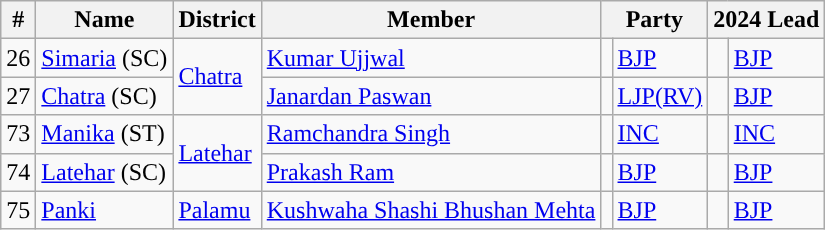<table class="wikitable">
<tr>
<th>#</th>
<th>Name</th>
<th>District</th>
<th>Member</th>
<th colspan="2">Party</th>
<th colspan="2">2024 Lead</th>
</tr>
<tr>
<td>26</td>
<td><a href='#'>Simaria</a> (SC)</td>
<td rowspan="2"><a href='#'>Chatra</a></td>
<td><a href='#'>Kumar Ujjwal</a></td>
<td style="background-color: "></td>
<td><a href='#'>BJP</a></td>
<td style="background-color: "></td>
<td><a href='#'>BJP</a></td>
</tr>
<tr>
<td>27</td>
<td><a href='#'>Chatra</a> (SC)</td>
<td><a href='#'>Janardan Paswan</a></td>
<td style="background-color: "></td>
<td><a href='#'>LJP(RV)</a></td>
<td style="background-color: "></td>
<td><a href='#'>BJP</a></td>
</tr>
<tr>
<td>73</td>
<td><a href='#'>Manika</a> (ST)</td>
<td rowspan="2"><a href='#'>Latehar</a></td>
<td><a href='#'>Ramchandra Singh</a></td>
<td style="background-color: "></td>
<td><a href='#'>INC</a></td>
<td style="background-color: "></td>
<td><a href='#'>INC</a></td>
</tr>
<tr>
<td>74</td>
<td><a href='#'>Latehar</a> (SC)</td>
<td><a href='#'>Prakash Ram</a></td>
<td style="background-color: "></td>
<td><a href='#'>BJP</a></td>
<td style="background-color: "></td>
<td><a href='#'>BJP</a></td>
</tr>
<tr>
<td>75</td>
<td><a href='#'>Panki</a></td>
<td><a href='#'>Palamu</a></td>
<td><a href='#'>Kushwaha Shashi Bhushan Mehta</a></td>
<td style="background-color: "></td>
<td><a href='#'>BJP</a></td>
<td style="background-color: "></td>
<td><a href='#'>BJP</a></td>
</tr>
</table>
